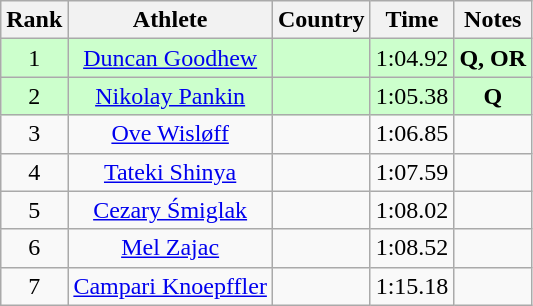<table class="wikitable sortable" style="text-align:center">
<tr>
<th>Rank</th>
<th>Athlete</th>
<th>Country</th>
<th>Time</th>
<th>Notes</th>
</tr>
<tr bgcolor=ccffcc>
<td>1</td>
<td><a href='#'>Duncan Goodhew</a></td>
<td align=left></td>
<td>1:04.92</td>
<td><strong>Q, OR </strong></td>
</tr>
<tr bgcolor=ccffcc>
<td>2</td>
<td><a href='#'>Nikolay Pankin</a></td>
<td align=left></td>
<td>1:05.38</td>
<td><strong>Q </strong></td>
</tr>
<tr>
<td>3</td>
<td><a href='#'>Ove Wisløff</a></td>
<td align=left></td>
<td>1:06.85</td>
<td><strong> </strong></td>
</tr>
<tr>
<td>4</td>
<td><a href='#'>Tateki Shinya</a></td>
<td align=left></td>
<td>1:07.59</td>
<td><strong> </strong></td>
</tr>
<tr>
<td>5</td>
<td><a href='#'>Cezary Śmiglak</a></td>
<td align=left></td>
<td>1:08.02</td>
<td><strong> </strong></td>
</tr>
<tr>
<td>6</td>
<td><a href='#'>Mel Zajac</a></td>
<td align=left></td>
<td>1:08.52</td>
<td><strong> </strong></td>
</tr>
<tr>
<td>7</td>
<td><a href='#'>Campari Knoepffler</a></td>
<td align=left></td>
<td>1:15.18</td>
<td><strong> </strong></td>
</tr>
</table>
